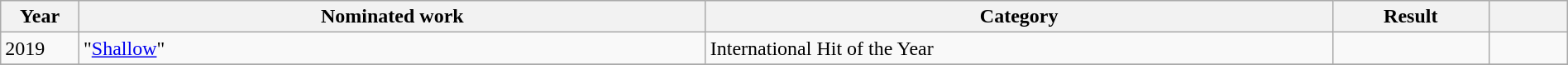<table class="wikitable" style="width:100%;">
<tr>
<th width=5%>Year</th>
<th style="width:40%;">Nominated work</th>
<th style="width:40%;">Category</th>
<th style="width:10%;">Result</th>
<th width=5%></th>
</tr>
<tr>
<td>2019</td>
<td>"<a href='#'>Shallow</a>"</td>
<td>International Hit of the Year</td>
<td></td>
<td style="text-align:center;"></td>
</tr>
<tr>
</tr>
</table>
